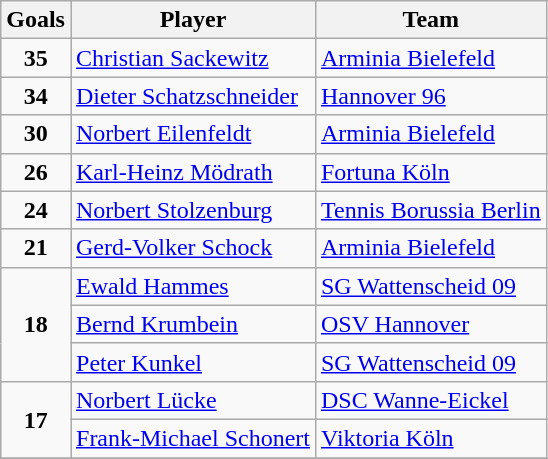<table class="wikitable">
<tr>
<th>Goals</th>
<th>Player</th>
<th>Team</th>
</tr>
<tr>
<td rowspan="1" align=center><strong>35</strong></td>
<td> <a href='#'>Christian Sackewitz</a></td>
<td><a href='#'>Arminia Bielefeld</a></td>
</tr>
<tr>
<td rowspan="1" align=center><strong>34</strong></td>
<td> <a href='#'>Dieter Schatzschneider</a></td>
<td><a href='#'>Hannover 96</a></td>
</tr>
<tr>
<td rowspan="1" align=center><strong>30</strong></td>
<td> <a href='#'>Norbert Eilenfeldt</a></td>
<td><a href='#'>Arminia Bielefeld</a></td>
</tr>
<tr>
<td rowspan="1" align=center><strong>26</strong></td>
<td> <a href='#'>Karl-Heinz Mödrath</a></td>
<td><a href='#'>Fortuna Köln</a></td>
</tr>
<tr>
<td rowspan="1" align=center><strong>24</strong></td>
<td> <a href='#'>Norbert Stolzenburg</a></td>
<td><a href='#'>Tennis Borussia Berlin</a></td>
</tr>
<tr>
<td rowspan="1" align=center><strong>21</strong></td>
<td> <a href='#'>Gerd-Volker Schock</a></td>
<td><a href='#'>Arminia Bielefeld</a></td>
</tr>
<tr>
<td rowspan="3" align=center><strong>18</strong></td>
<td> <a href='#'>Ewald Hammes</a></td>
<td><a href='#'>SG Wattenscheid 09</a></td>
</tr>
<tr>
<td> <a href='#'>Bernd Krumbein</a></td>
<td><a href='#'>OSV Hannover</a></td>
</tr>
<tr>
<td> <a href='#'>Peter Kunkel</a></td>
<td><a href='#'>SG Wattenscheid 09</a></td>
</tr>
<tr>
<td rowspan="2" align=center><strong>17</strong></td>
<td> <a href='#'>Norbert Lücke</a></td>
<td><a href='#'>DSC Wanne-Eickel</a></td>
</tr>
<tr>
<td> <a href='#'>Frank-Michael Schonert</a></td>
<td><a href='#'>Viktoria Köln</a></td>
</tr>
<tr>
</tr>
</table>
